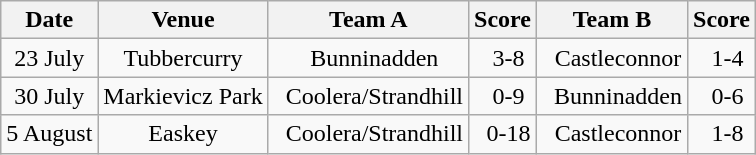<table class="wikitable">
<tr>
<th>Date</th>
<th>Venue</th>
<th>Team A</th>
<th>Score</th>
<th>Team B</th>
<th>Score</th>
</tr>
<tr align="center">
<td>23 July</td>
<td>Tubbercurry</td>
<td>  Bunninadden</td>
<td>  3-8</td>
<td>  Castleconnor</td>
<td>  1-4</td>
</tr>
<tr align="center">
<td>30 July</td>
<td>Markievicz Park</td>
<td>  Coolera/Strandhill</td>
<td>  0-9</td>
<td>  Bunninadden</td>
<td>  0-6</td>
</tr>
<tr align="center">
<td>5 August</td>
<td>Easkey</td>
<td>  Coolera/Strandhill</td>
<td>  0-18</td>
<td>  Castleconnor</td>
<td>  1-8</td>
</tr>
</table>
